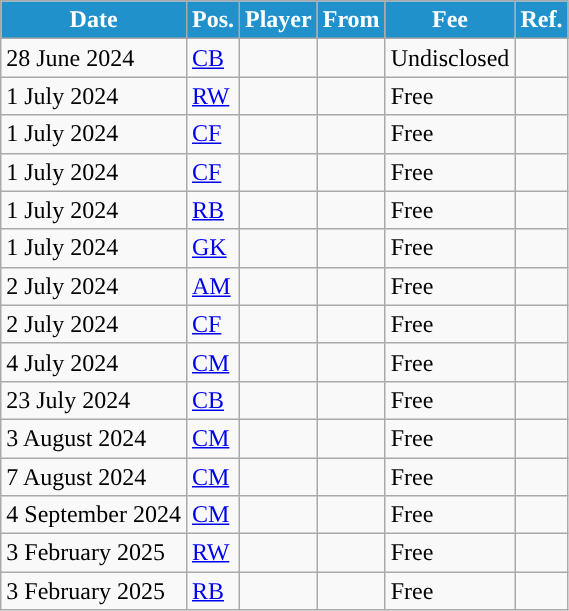<table class="wikitable plainrowheaders sortable">
<tr>
<th style="background:#2191CC; color:#FFFFFF; ">Date</th>
<th style="background:#2191CC; color:#FFFFFF; ">Pos.</th>
<th style="background:#2191CC; color:#FFFFFF; ">Player</th>
<th style="background:#2191CC; color:#FFFFFF; ">From</th>
<th style="background:#2191CC; color:#FFFFFF; ">Fee</th>
<th style="background:#2191CC; color:#FFFFFF; ">Ref.</th>
</tr>
<tr>
<td>28 June 2024</td>
<td><a href='#'>CB</a></td>
<td></td>
<td></td>
<td>Undisclosed</td>
<td></td>
</tr>
<tr>
<td>1 July 2024</td>
<td><a href='#'>RW</a></td>
<td></td>
<td></td>
<td>Free</td>
<td></td>
</tr>
<tr>
<td>1 July 2024</td>
<td><a href='#'>CF</a></td>
<td></td>
<td></td>
<td>Free</td>
<td></td>
</tr>
<tr>
<td>1 July 2024</td>
<td><a href='#'>CF</a></td>
<td></td>
<td></td>
<td>Free</td>
<td></td>
</tr>
<tr>
<td>1 July 2024</td>
<td><a href='#'>RB</a></td>
<td></td>
<td></td>
<td>Free</td>
<td></td>
</tr>
<tr>
<td>1 July 2024</td>
<td><a href='#'>GK</a></td>
<td></td>
<td></td>
<td>Free</td>
<td></td>
</tr>
<tr>
<td>2 July 2024</td>
<td><a href='#'>AM</a></td>
<td></td>
<td></td>
<td>Free</td>
<td></td>
</tr>
<tr>
<td>2 July 2024</td>
<td><a href='#'>CF</a></td>
<td></td>
<td></td>
<td>Free</td>
<td></td>
</tr>
<tr>
<td>4 July 2024</td>
<td><a href='#'>CM</a></td>
<td></td>
<td></td>
<td>Free</td>
<td></td>
</tr>
<tr>
<td>23 July 2024</td>
<td><a href='#'>CB</a></td>
<td></td>
<td></td>
<td>Free</td>
<td></td>
</tr>
<tr>
<td>3 August 2024</td>
<td><a href='#'>CM</a></td>
<td></td>
<td></td>
<td>Free</td>
<td></td>
</tr>
<tr>
<td>7 August 2024</td>
<td><a href='#'>CM</a></td>
<td></td>
<td></td>
<td>Free</td>
<td></td>
</tr>
<tr>
<td>4 September 2024</td>
<td><a href='#'>CM</a></td>
<td></td>
<td></td>
<td>Free</td>
<td></td>
</tr>
<tr>
<td>3 February 2025</td>
<td><a href='#'>RW</a></td>
<td></td>
<td></td>
<td>Free</td>
<td></td>
</tr>
<tr>
<td>3 February 2025</td>
<td><a href='#'>RB</a></td>
<td></td>
<td></td>
<td>Free</td>
<td></td>
</tr>
</table>
